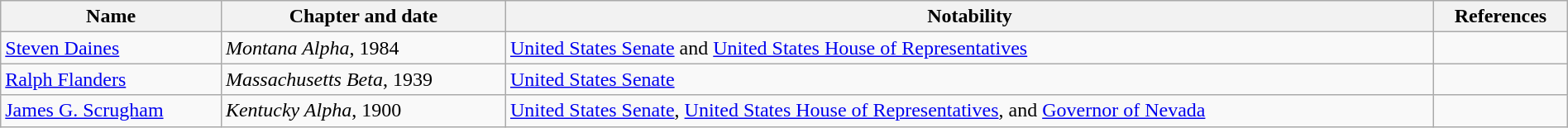<table class="wikitable" " style="width:100%;">
<tr>
<th>Name</th>
<th>Chapter and date</th>
<th>Notability</th>
<th>References</th>
</tr>
<tr>
<td><a href='#'>Steven Daines</a></td>
<td><em>Montana Alpha</em>, 1984</td>
<td><a href='#'>United States Senate</a> and <a href='#'>United States House of Representatives</a></td>
<td></td>
</tr>
<tr>
<td><a href='#'>Ralph Flanders</a></td>
<td><em>Massachusetts Beta</em>, 1939</td>
<td><a href='#'>United States Senate</a></td>
<td></td>
</tr>
<tr>
<td><a href='#'>James G. Scrugham</a></td>
<td><em>Kentucky Alpha</em>, 1900</td>
<td><a href='#'>United States Senate</a>, <a href='#'>United States House of Representatives</a>, and <a href='#'>Governor of Nevada</a></td>
<td></td>
</tr>
</table>
